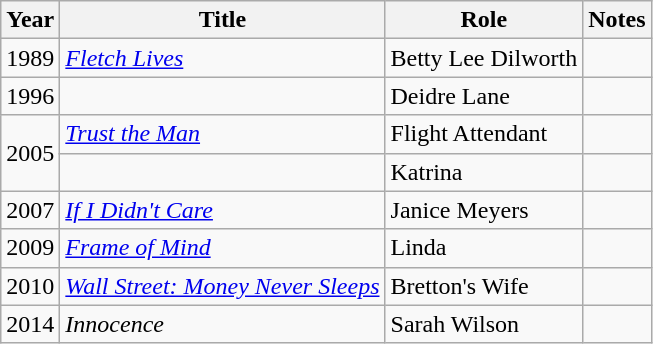<table class="wikitable sortable">
<tr>
<th>Year</th>
<th>Title</th>
<th>Role</th>
<th class="unsortable">Notes</th>
</tr>
<tr>
<td>1989</td>
<td><em><a href='#'>Fletch Lives</a></em></td>
<td>Betty Lee Dilworth</td>
<td></td>
</tr>
<tr>
<td>1996</td>
<td><em></em></td>
<td>Deidre Lane</td>
<td></td>
</tr>
<tr>
<td rowspan=2>2005</td>
<td><em><a href='#'>Trust the Man</a></em></td>
<td>Flight Attendant</td>
<td></td>
</tr>
<tr>
<td><em></em></td>
<td>Katrina</td>
<td></td>
</tr>
<tr>
<td>2007</td>
<td><em><a href='#'>If I Didn't Care</a></em></td>
<td>Janice Meyers</td>
<td></td>
</tr>
<tr>
<td>2009</td>
<td><em><a href='#'>Frame of Mind</a></em></td>
<td>Linda</td>
<td></td>
</tr>
<tr>
<td>2010</td>
<td><em><a href='#'>Wall Street: Money Never Sleeps</a></em></td>
<td>Bretton's Wife</td>
<td></td>
</tr>
<tr>
<td>2014</td>
<td><em>Innocence</em></td>
<td>Sarah Wilson</td>
<td></td>
</tr>
</table>
